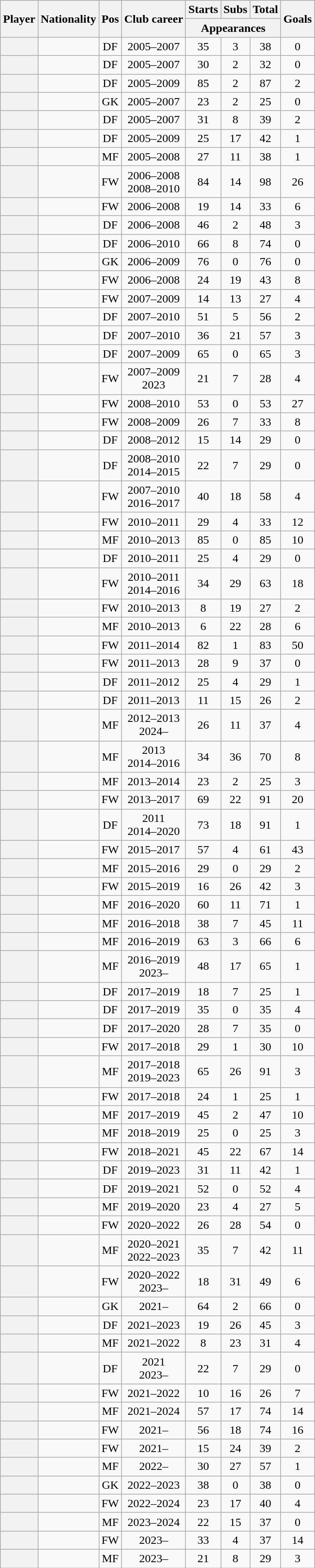<table class="wikitable sortable plainrowheaders" style="text-align:center;">
<tr>
<th scope=col rowspan="2">Player</th>
<th scope=col rowspan="2">Nationality</th>
<th scope=col rowspan="2">Pos</th>
<th scope=col rowspan="2">Club career</th>
<th scope=col>Starts</th>
<th scope=col>Subs</th>
<th scope=col>Total</th>
<th rowspan="2" scope=col>Goals</th>
</tr>
<tr class=unsortable>
<th scope=col colspan="3">Appearances</th>
</tr>
<tr>
<th scope=row></th>
<td align="left"></td>
<td>DF</td>
<td>2005–2007</td>
<td>35</td>
<td>3</td>
<td>38</td>
<td>0</td>
</tr>
<tr>
<th scope=row></th>
<td align="left"></td>
<td>DF</td>
<td>2005–2007</td>
<td>30</td>
<td>2</td>
<td>32</td>
<td>0</td>
</tr>
<tr>
<th scope=row></th>
<td align="left"></td>
<td>DF</td>
<td>2005–2009</td>
<td>85</td>
<td>2</td>
<td>87</td>
<td>2</td>
</tr>
<tr>
<th scope=row></th>
<td align="left"></td>
<td>GK</td>
<td>2005–2007</td>
<td>23</td>
<td>2</td>
<td>25</td>
<td>0</td>
</tr>
<tr>
<th scope=row></th>
<td align="left"></td>
<td>DF</td>
<td>2005–2007</td>
<td>31</td>
<td>8</td>
<td>39</td>
<td>2</td>
</tr>
<tr>
<th scope=row></th>
<td align="left"></td>
<td>DF</td>
<td>2005–2009</td>
<td>25</td>
<td>17</td>
<td>42</td>
<td>1</td>
</tr>
<tr>
<th scope=row></th>
<td align="left"></td>
<td>MF</td>
<td>2005–2008</td>
<td>27</td>
<td>11</td>
<td>38</td>
<td>1</td>
</tr>
<tr>
<th scope=row></th>
<td align="left"></td>
<td>FW</td>
<td>2006–2008<br>2008–2010</td>
<td>84</td>
<td>14</td>
<td>98</td>
<td>26</td>
</tr>
<tr>
<th scope=row></th>
<td align="left"></td>
<td>FW</td>
<td>2006–2008</td>
<td>19</td>
<td>14</td>
<td>33</td>
<td>6</td>
</tr>
<tr>
<th scope=row></th>
<td align="left"></td>
<td>DF</td>
<td>2006–2008</td>
<td>46</td>
<td>2</td>
<td>48</td>
<td>3</td>
</tr>
<tr>
<th scope=row></th>
<td align="left"></td>
<td>DF</td>
<td>2006–2010</td>
<td>66</td>
<td>8</td>
<td>74</td>
<td>0</td>
</tr>
<tr>
<th scope=row></th>
<td align="left"></td>
<td>GK</td>
<td>2006–2009</td>
<td>76</td>
<td>0</td>
<td>76</td>
<td>0</td>
</tr>
<tr>
<th scope=row></th>
<td align="left"></td>
<td>FW</td>
<td>2006–2008</td>
<td>24</td>
<td>19</td>
<td>43</td>
<td>8</td>
</tr>
<tr>
<th scope=row></th>
<td align="left"></td>
<td>FW</td>
<td>2007–2009</td>
<td>14</td>
<td>13</td>
<td>27</td>
<td>4</td>
</tr>
<tr>
<th scope=row></th>
<td align="left"></td>
<td>DF</td>
<td>2007–2010</td>
<td>51</td>
<td>5</td>
<td>56</td>
<td>2</td>
</tr>
<tr>
<th scope=row></th>
<td align="left"></td>
<td>DF</td>
<td>2007–2010</td>
<td>36</td>
<td>21</td>
<td>57</td>
<td>3</td>
</tr>
<tr>
<th scope=row></th>
<td align="left"></td>
<td>DF</td>
<td>2007–2009</td>
<td>65</td>
<td>0</td>
<td>65</td>
<td>3</td>
</tr>
<tr>
<th scope=row></th>
<td align="left"></td>
<td>FW</td>
<td>2007–2009<br>2023</td>
<td>21</td>
<td>7</td>
<td>28</td>
<td>4</td>
</tr>
<tr>
<th scope=row></th>
<td align="left"></td>
<td>FW</td>
<td>2008–2010</td>
<td>53</td>
<td>0</td>
<td>53</td>
<td>27</td>
</tr>
<tr>
<th scope=row></th>
<td align="left"></td>
<td>FW</td>
<td>2008–2009</td>
<td>26</td>
<td>7</td>
<td>33</td>
<td>8</td>
</tr>
<tr>
<th scope=row></th>
<td align="left"></td>
<td>DF</td>
<td>2008–2012</td>
<td>15</td>
<td>14</td>
<td>29</td>
<td>0</td>
</tr>
<tr>
<th scope=row></th>
<td align="left"></td>
<td>DF</td>
<td>2008–2010<br>2014–2015</td>
<td>22</td>
<td>7</td>
<td>29</td>
<td>0</td>
</tr>
<tr>
<th scope=row></th>
<td align="left"></td>
<td>FW</td>
<td>2007–2010<br>2016–2017</td>
<td>40</td>
<td>18</td>
<td>58</td>
<td>4</td>
</tr>
<tr>
<th scope=row></th>
<td align="left"></td>
<td>FW</td>
<td>2010–2011</td>
<td>29</td>
<td>4</td>
<td>33</td>
<td>12</td>
</tr>
<tr>
<th scope=row></th>
<td align="left"></td>
<td>MF</td>
<td>2010–2013</td>
<td>85</td>
<td>0</td>
<td>85</td>
<td>10</td>
</tr>
<tr>
<th scope=row></th>
<td align="left"></td>
<td>DF</td>
<td>2010–2011</td>
<td>25</td>
<td>4</td>
<td>29</td>
<td>0</td>
</tr>
<tr>
<th scope=row></th>
<td align="left"></td>
<td>FW</td>
<td>2010–2011<br>2014–2016</td>
<td>34</td>
<td>29</td>
<td>63</td>
<td>18</td>
</tr>
<tr>
<th scope=row></th>
<td align="left"></td>
<td>FW</td>
<td>2010–2013</td>
<td>8</td>
<td>19</td>
<td>27</td>
<td>2</td>
</tr>
<tr>
<th scope=row></th>
<td align="left"></td>
<td>MF</td>
<td>2010–2013</td>
<td>6</td>
<td>22</td>
<td>28</td>
<td>6</td>
</tr>
<tr>
<th scope=row></th>
<td align="left"></td>
<td>FW</td>
<td>2011–2014</td>
<td>82</td>
<td>1</td>
<td>83</td>
<td>50</td>
</tr>
<tr>
<th scope=row></th>
<td align="left"></td>
<td>FW</td>
<td>2011–2013</td>
<td>28</td>
<td>9</td>
<td>37</td>
<td>0</td>
</tr>
<tr>
<th scope=row></th>
<td align="left"></td>
<td>DF</td>
<td>2011–2012</td>
<td>25</td>
<td>4</td>
<td>29</td>
<td>1</td>
</tr>
<tr>
<th scope=row></th>
<td align="left"></td>
<td>DF</td>
<td>2011–2013</td>
<td>11</td>
<td>15</td>
<td>26</td>
<td>2</td>
</tr>
<tr>
<th scope=row></th>
<td align="left"></td>
<td>MF</td>
<td>2012–2013<br>2024–</td>
<td>26</td>
<td>11</td>
<td>37</td>
<td>4</td>
</tr>
<tr>
<th scope=row></th>
<td align="left"></td>
<td>MF</td>
<td>2013<br>2014–2016</td>
<td>34</td>
<td>36</td>
<td>70</td>
<td>8</td>
</tr>
<tr>
<th scope=row></th>
<td align="left"></td>
<td>MF</td>
<td>2013–2014</td>
<td>23</td>
<td>2</td>
<td>25</td>
<td>3</td>
</tr>
<tr>
<th scope=row></th>
<td align="left"></td>
<td>FW</td>
<td>2013–2017</td>
<td>69</td>
<td>22</td>
<td>91</td>
<td>20</td>
</tr>
<tr>
<th scope=row></th>
<td align="left"></td>
<td>DF</td>
<td>2011<br>2014–2020</td>
<td>73</td>
<td>18</td>
<td>91</td>
<td>1</td>
</tr>
<tr>
<th scope=row></th>
<td align="left"></td>
<td>FW</td>
<td>2015–2017</td>
<td>57</td>
<td>4</td>
<td>61</td>
<td>43</td>
</tr>
<tr>
<th scope=row></th>
<td align="left"></td>
<td>MF</td>
<td>2015–2016</td>
<td>29</td>
<td>0</td>
<td>29</td>
<td>2</td>
</tr>
<tr>
<th scope=row></th>
<td align="left"></td>
<td>FW</td>
<td>2015–2019</td>
<td>16</td>
<td>26</td>
<td>42</td>
<td>3</td>
</tr>
<tr>
<th scope=row></th>
<td align="left"></td>
<td>MF</td>
<td>2016–2020</td>
<td>60</td>
<td>11</td>
<td>71</td>
<td>1</td>
</tr>
<tr>
<th scope=row></th>
<td align="left"></td>
<td>MF</td>
<td>2016–2018</td>
<td>38</td>
<td>7</td>
<td>45</td>
<td>11</td>
</tr>
<tr>
<th scope=row></th>
<td align="left"></td>
<td>MF</td>
<td>2016–2019</td>
<td>63</td>
<td>3</td>
<td>66</td>
<td>6</td>
</tr>
<tr>
<th scope=row><strong></strong></th>
<td align="left"></td>
<td>MF</td>
<td>2016–2019<br>2023–</td>
<td>48</td>
<td>17</td>
<td>65</td>
<td>1</td>
</tr>
<tr>
<th scope=row></th>
<td align="left"></td>
<td>DF</td>
<td>2017–2019</td>
<td>18</td>
<td>7</td>
<td>25</td>
<td>1</td>
</tr>
<tr>
<th scope=row></th>
<td align="left"></td>
<td>DF</td>
<td>2017–2019</td>
<td>35</td>
<td>0</td>
<td>35</td>
<td>4</td>
</tr>
<tr>
<th scope=row></th>
<td align="left"></td>
<td>DF</td>
<td>2017–2020</td>
<td>28</td>
<td>7</td>
<td>35</td>
<td>0</td>
</tr>
<tr>
<th scope=row></th>
<td align="left"></td>
<td>FW</td>
<td>2017–2018</td>
<td>29</td>
<td>1</td>
<td>30</td>
<td>10</td>
</tr>
<tr>
<th scope=row></th>
<td align="left"></td>
<td>MF</td>
<td>2017–2018<br>2019–2023</td>
<td>65</td>
<td>26</td>
<td>91</td>
<td>3</td>
</tr>
<tr>
<th scope=row></th>
<td align="left"></td>
<td>FW</td>
<td>2017–2018</td>
<td>24</td>
<td>1</td>
<td>25</td>
<td>1</td>
</tr>
<tr>
<th scope=row></th>
<td align="left"></td>
<td>MF</td>
<td>2017–2019</td>
<td>45</td>
<td>2</td>
<td>47</td>
<td>10</td>
</tr>
<tr>
<th scope=row></th>
<td align="left"></td>
<td>MF</td>
<td>2018–2019</td>
<td>25</td>
<td>0</td>
<td>25</td>
<td>3</td>
</tr>
<tr>
<th scope=row></th>
<td align="left"></td>
<td>FW</td>
<td>2018–2021</td>
<td>45</td>
<td>22</td>
<td>67</td>
<td>14</td>
</tr>
<tr>
<th scope=row></th>
<td align="left"></td>
<td>DF</td>
<td>2019–2023</td>
<td>31</td>
<td>11</td>
<td>42</td>
<td>1</td>
</tr>
<tr>
<th scope=row></th>
<td align="left"></td>
<td>DF</td>
<td>2019–2021</td>
<td>52</td>
<td>0</td>
<td>52</td>
<td>4</td>
</tr>
<tr>
<th scope=row></th>
<td align="left"></td>
<td>MF</td>
<td>2019–2020</td>
<td>23</td>
<td>4</td>
<td>27</td>
<td>5</td>
</tr>
<tr>
<th scope=row></th>
<td align="left"></td>
<td>FW</td>
<td>2020–2022</td>
<td>26</td>
<td>28</td>
<td>54</td>
<td>0</td>
</tr>
<tr>
<th scope=row></th>
<td align="left"></td>
<td>MF</td>
<td>2020–2021<br>2022–2023</td>
<td>35</td>
<td>7</td>
<td>42</td>
<td>11</td>
</tr>
<tr>
<th scope=row><strong></strong></th>
<td align="left"></td>
<td>FW</td>
<td>2020–2022<br>2023–</td>
<td>18</td>
<td>31</td>
<td>49</td>
<td>6</td>
</tr>
<tr>
<th scope=row><strong></strong></th>
<td align="left"></td>
<td>GK</td>
<td>2021–</td>
<td>64</td>
<td>2</td>
<td>66</td>
<td>0</td>
</tr>
<tr>
<th scope=row></th>
<td align="left"></td>
<td>DF</td>
<td>2021–2023</td>
<td>19</td>
<td>26</td>
<td>45</td>
<td>3</td>
</tr>
<tr>
<th scope=row></th>
<td align="left"></td>
<td>MF</td>
<td>2021–2022</td>
<td>8</td>
<td>23</td>
<td>31</td>
<td>4</td>
</tr>
<tr>
<th scope=row><strong></strong></th>
<td align="left"></td>
<td>DF</td>
<td>2021<br>2023–</td>
<td>22</td>
<td>7</td>
<td>29</td>
<td>0</td>
</tr>
<tr>
<th scope=row></th>
<td align="left"></td>
<td>FW</td>
<td>2021–2022</td>
<td>10</td>
<td>16</td>
<td>26</td>
<td>7</td>
</tr>
<tr>
<th scope=row></th>
<td align="left"></td>
<td>MF</td>
<td>2021–2024</td>
<td>57</td>
<td>17</td>
<td>74</td>
<td>14</td>
</tr>
<tr>
<th scope=row><strong></strong></th>
<td align="left"></td>
<td>FW</td>
<td>2021–</td>
<td>56</td>
<td>18</td>
<td>74</td>
<td>16</td>
</tr>
<tr>
<th scope=row><strong></strong></th>
<td align="left"></td>
<td>FW</td>
<td>2021–</td>
<td>15</td>
<td>24</td>
<td>39</td>
<td>2</td>
</tr>
<tr>
<th scope=row><strong></strong></th>
<td align="left"></td>
<td>MF</td>
<td>2022–</td>
<td>30</td>
<td>27</td>
<td>57</td>
<td>1</td>
</tr>
<tr>
<th scope=row></th>
<td align="left"></td>
<td>GK</td>
<td>2022–2023</td>
<td>38</td>
<td>0</td>
<td>38</td>
<td>0</td>
</tr>
<tr>
<th scope=row></th>
<td align="left"></td>
<td>FW</td>
<td>2022–2024</td>
<td>23</td>
<td>17</td>
<td>40</td>
<td>4</td>
</tr>
<tr>
<th scope=row></th>
<td align="left"></td>
<td>MF</td>
<td>2023–2024</td>
<td>22</td>
<td>15</td>
<td>37</td>
<td>0</td>
</tr>
<tr>
<th scope=row><strong></strong></th>
<td align="left"></td>
<td>FW</td>
<td>2023–</td>
<td>33</td>
<td>4</td>
<td>37</td>
<td>14</td>
</tr>
<tr>
<th scope=row><strong></strong></th>
<td align="left"></td>
<td>MF</td>
<td>2023–</td>
<td>21</td>
<td>8</td>
<td>29</td>
<td>3</td>
</tr>
</table>
